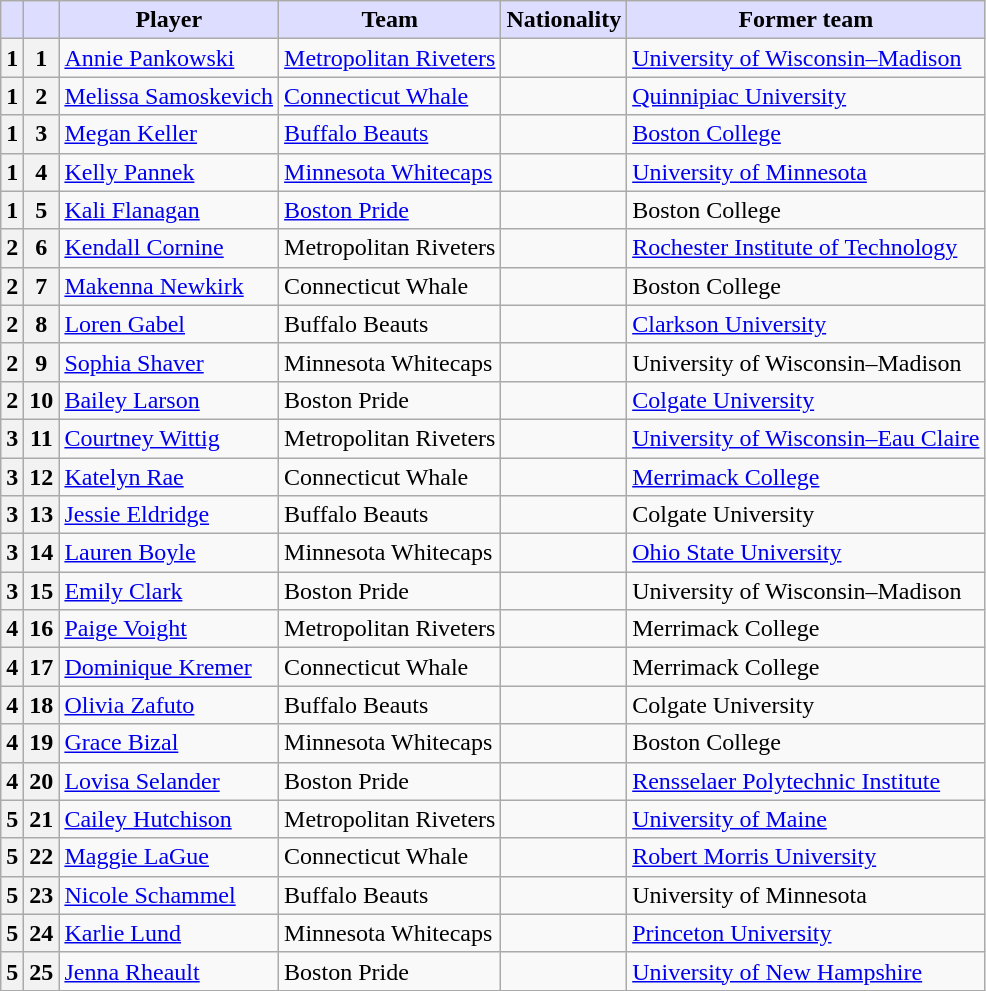<table class="wikitable">
<tr>
<th style="background:#ddf;"></th>
<th style="background:#ddf;"></th>
<th style="background:#ddf;">Player</th>
<th style="background:#ddf;">Team</th>
<th style="background:#ddf;">Nationality</th>
<th style="background:#ddf;">Former team</th>
</tr>
<tr>
<th>1</th>
<th>1</th>
<td><a href='#'>Annie Pankowski</a></td>
<td><a href='#'>Metropolitan Riveters</a></td>
<td></td>
<td><a href='#'>University of Wisconsin–Madison</a></td>
</tr>
<tr>
<th>1</th>
<th>2</th>
<td><a href='#'>Melissa Samoskevich</a></td>
<td><a href='#'>Connecticut Whale</a></td>
<td></td>
<td><a href='#'>Quinnipiac University</a></td>
</tr>
<tr>
<th>1</th>
<th>3</th>
<td><a href='#'>Megan Keller</a></td>
<td><a href='#'>Buffalo Beauts</a></td>
<td></td>
<td><a href='#'>Boston College</a></td>
</tr>
<tr>
<th>1</th>
<th>4</th>
<td><a href='#'>Kelly Pannek</a></td>
<td><a href='#'>Minnesota Whitecaps</a></td>
<td></td>
<td><a href='#'>University of Minnesota</a></td>
</tr>
<tr>
<th>1</th>
<th>5</th>
<td><a href='#'>Kali Flanagan</a></td>
<td><a href='#'>Boston Pride</a></td>
<td></td>
<td>Boston College</td>
</tr>
<tr>
<th>2</th>
<th>6</th>
<td><a href='#'>Kendall Cornine</a></td>
<td>Metropolitan Riveters</td>
<td></td>
<td><a href='#'>Rochester Institute of Technology</a></td>
</tr>
<tr>
<th>2</th>
<th>7</th>
<td><a href='#'>Makenna Newkirk</a></td>
<td>Connecticut Whale</td>
<td></td>
<td>Boston College</td>
</tr>
<tr>
<th>2</th>
<th>8</th>
<td><a href='#'>Loren Gabel</a></td>
<td>Buffalo Beauts</td>
<td></td>
<td><a href='#'>Clarkson University</a></td>
</tr>
<tr>
<th>2</th>
<th>9</th>
<td><a href='#'>Sophia Shaver</a></td>
<td>Minnesota Whitecaps</td>
<td></td>
<td>University of Wisconsin–Madison</td>
</tr>
<tr>
<th>2</th>
<th>10</th>
<td><a href='#'>Bailey Larson</a></td>
<td>Boston Pride</td>
<td></td>
<td><a href='#'>Colgate University</a></td>
</tr>
<tr>
<th>3</th>
<th>11</th>
<td><a href='#'>Courtney Wittig</a></td>
<td>Metropolitan Riveters</td>
<td></td>
<td><a href='#'>University of Wisconsin–Eau Claire</a></td>
</tr>
<tr>
<th>3</th>
<th>12</th>
<td><a href='#'>Katelyn Rae</a></td>
<td>Connecticut Whale</td>
<td></td>
<td><a href='#'>Merrimack College</a></td>
</tr>
<tr>
<th>3</th>
<th>13</th>
<td><a href='#'>Jessie Eldridge</a></td>
<td>Buffalo Beauts</td>
<td></td>
<td>Colgate University</td>
</tr>
<tr>
<th>3</th>
<th>14</th>
<td><a href='#'>Lauren Boyle</a></td>
<td>Minnesota Whitecaps</td>
<td></td>
<td><a href='#'>Ohio State University</a></td>
</tr>
<tr>
<th>3</th>
<th>15</th>
<td><a href='#'>Emily Clark</a></td>
<td>Boston Pride</td>
<td></td>
<td>University of Wisconsin–Madison</td>
</tr>
<tr>
<th>4</th>
<th>16</th>
<td><a href='#'>Paige Voight</a></td>
<td>Metropolitan Riveters</td>
<td></td>
<td>Merrimack College</td>
</tr>
<tr>
<th>4</th>
<th>17</th>
<td><a href='#'>Dominique Kremer</a></td>
<td>Connecticut Whale</td>
<td></td>
<td>Merrimack College</td>
</tr>
<tr>
<th>4</th>
<th>18</th>
<td><a href='#'>Olivia Zafuto</a></td>
<td>Buffalo Beauts</td>
<td></td>
<td>Colgate University</td>
</tr>
<tr>
<th>4</th>
<th>19</th>
<td><a href='#'>Grace Bizal</a></td>
<td>Minnesota Whitecaps</td>
<td></td>
<td>Boston College</td>
</tr>
<tr>
<th>4</th>
<th>20</th>
<td><a href='#'>Lovisa Selander</a></td>
<td>Boston Pride</td>
<td></td>
<td><a href='#'>Rensselaer Polytechnic Institute</a></td>
</tr>
<tr>
<th>5</th>
<th>21</th>
<td><a href='#'>Cailey Hutchison</a></td>
<td>Metropolitan Riveters</td>
<td></td>
<td><a href='#'>University of Maine</a></td>
</tr>
<tr>
<th>5</th>
<th>22</th>
<td><a href='#'>Maggie LaGue</a></td>
<td>Connecticut Whale</td>
<td></td>
<td><a href='#'>Robert Morris University</a></td>
</tr>
<tr>
<th>5</th>
<th>23</th>
<td><a href='#'>Nicole Schammel</a></td>
<td>Buffalo Beauts</td>
<td></td>
<td>University of Minnesota</td>
</tr>
<tr>
<th>5</th>
<th>24</th>
<td><a href='#'>Karlie Lund</a></td>
<td>Minnesota Whitecaps</td>
<td></td>
<td><a href='#'>Princeton University</a></td>
</tr>
<tr>
<th>5</th>
<th>25</th>
<td><a href='#'>Jenna Rheault</a></td>
<td>Boston Pride</td>
<td></td>
<td><a href='#'>University of New Hampshire</a></td>
</tr>
</table>
